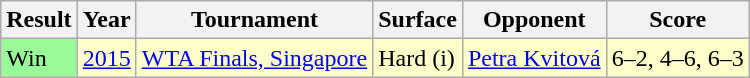<table class="sortable wikitable">
<tr>
<th>Result</th>
<th>Year</th>
<th>Tournament</th>
<th>Surface</th>
<th>Opponent</th>
<th>Score</th>
</tr>
<tr style="background:#ffc;">
<td style="background:#98fb98;">Win</td>
<td><a href='#'>2015</a></td>
<td><a href='#'>WTA Finals, Singapore</a></td>
<td>Hard (i)</td>
<td> <a href='#'>Petra Kvitová</a></td>
<td>6–2, 4–6, 6–3</td>
</tr>
</table>
